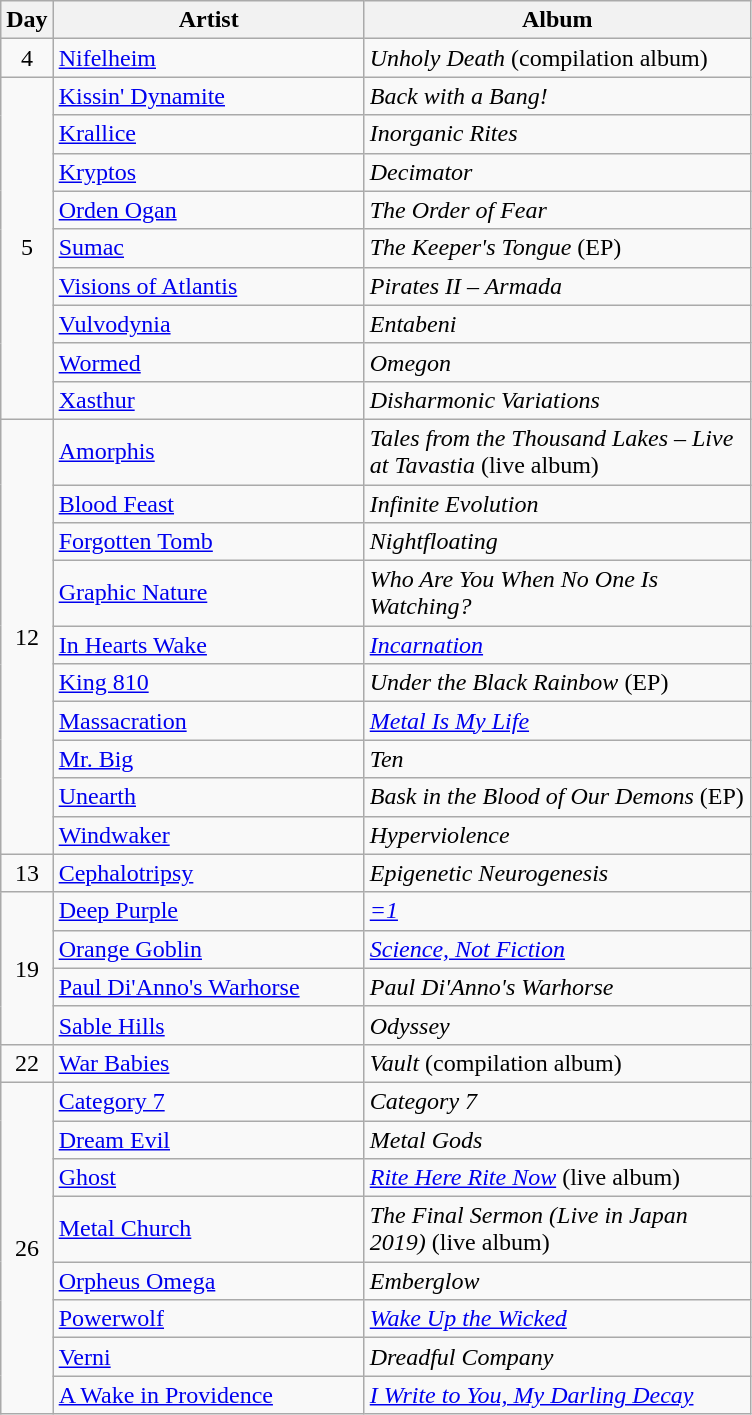<table class="wikitable" id="table_July">
<tr>
<th style="width:20px;">Day</th>
<th style="width:200px;">Artist</th>
<th style="width:250px;">Album</th>
</tr>
<tr>
<td style="text-align:center;" rowspan="1">4</td>
<td><a href='#'>Nifelheim</a></td>
<td><em>Unholy Death</em> (compilation album)</td>
</tr>
<tr>
<td style="text-align:center;" rowspan="9">5</td>
<td><a href='#'>Kissin' Dynamite</a></td>
<td><em>Back with a Bang!</em></td>
</tr>
<tr>
<td><a href='#'>Krallice</a></td>
<td><em>Inorganic Rites</em></td>
</tr>
<tr>
<td><a href='#'>Kryptos</a></td>
<td><em>Decimator</em></td>
</tr>
<tr>
<td><a href='#'>Orden Ogan</a></td>
<td><em>The Order of Fear</em></td>
</tr>
<tr>
<td><a href='#'>Sumac</a></td>
<td><em>The Keeper's Tongue</em> (EP)</td>
</tr>
<tr>
<td><a href='#'>Visions of Atlantis</a></td>
<td><em>Pirates II – Armada</em></td>
</tr>
<tr>
<td><a href='#'>Vulvodynia</a></td>
<td><em>Entabeni</em></td>
</tr>
<tr>
<td><a href='#'>Wormed</a></td>
<td><em>Omegon</em></td>
</tr>
<tr>
<td><a href='#'>Xasthur</a></td>
<td><em>Disharmonic Variations</em></td>
</tr>
<tr>
<td style="text-align:center;" rowspan="10">12</td>
<td><a href='#'>Amorphis</a></td>
<td><em>Tales from the Thousand Lakes – Live at Tavastia</em> (live album)</td>
</tr>
<tr>
<td><a href='#'>Blood Feast</a></td>
<td><em>Infinite Evolution</em></td>
</tr>
<tr>
<td><a href='#'>Forgotten Tomb</a></td>
<td><em>Nightfloating</em></td>
</tr>
<tr>
<td><a href='#'>Graphic Nature</a></td>
<td><em>Who Are You When No One Is Watching?</em></td>
</tr>
<tr>
<td><a href='#'>In Hearts Wake</a></td>
<td><em><a href='#'>Incarnation</a></em></td>
</tr>
<tr>
<td><a href='#'>King 810</a></td>
<td><em>Under the Black Rainbow</em> (EP)</td>
</tr>
<tr>
<td><a href='#'>Massacration</a></td>
<td><em><a href='#'>Metal Is My Life</a></em></td>
</tr>
<tr>
<td><a href='#'>Mr. Big</a></td>
<td><em>Ten</em></td>
</tr>
<tr>
<td><a href='#'>Unearth</a></td>
<td><em>Bask in the Blood of Our Demons</em> (EP)</td>
</tr>
<tr>
<td><a href='#'>Windwaker</a></td>
<td><em>Hyperviolence</em></td>
</tr>
<tr>
<td style="text-align:center;" rowspan="1">13</td>
<td><a href='#'>Cephalotripsy</a></td>
<td><em>Epigenetic Neurogenesis</em></td>
</tr>
<tr>
<td style="text-align:center;" rowspan="4">19</td>
<td><a href='#'>Deep Purple</a></td>
<td><em><a href='#'>=1</a></em></td>
</tr>
<tr>
<td><a href='#'>Orange Goblin</a></td>
<td><em><a href='#'>Science, Not Fiction</a></em></td>
</tr>
<tr>
<td><a href='#'>Paul Di'Anno's Warhorse</a></td>
<td><em>Paul Di'Anno's Warhorse</em></td>
</tr>
<tr>
<td><a href='#'>Sable Hills</a></td>
<td><em>Odyssey</em></td>
</tr>
<tr>
<td style="text-align:center;" rowspan="1">22</td>
<td><a href='#'>War Babies</a></td>
<td><em>Vault</em> (compilation album)</td>
</tr>
<tr>
<td style="text-align:center;" rowspan="8">26</td>
<td><a href='#'>Category 7</a></td>
<td><em>Category 7</em></td>
</tr>
<tr>
<td><a href='#'>Dream Evil</a></td>
<td><em>Metal Gods</em></td>
</tr>
<tr>
<td><a href='#'>Ghost</a></td>
<td><em><a href='#'>Rite Here Rite Now</a></em> (live album)</td>
</tr>
<tr>
<td><a href='#'>Metal Church</a></td>
<td><em>The Final Sermon (Live in Japan 2019)</em> (live album)</td>
</tr>
<tr>
<td><a href='#'>Orpheus Omega</a></td>
<td><em>Emberglow</em></td>
</tr>
<tr>
<td><a href='#'>Powerwolf</a></td>
<td><em><a href='#'>Wake Up the Wicked</a></em></td>
</tr>
<tr>
<td><a href='#'>Verni</a></td>
<td><em>Dreadful Company</em></td>
</tr>
<tr>
<td><a href='#'>A Wake in Providence</a></td>
<td><em><a href='#'>I Write to You, My Darling Decay</a></em></td>
</tr>
</table>
